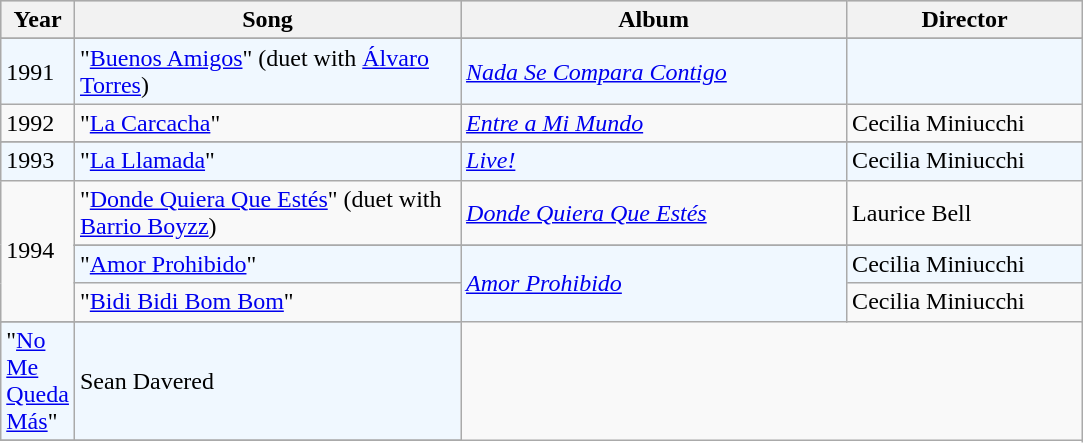<table class="wikitable"|width=100%>
<tr bgcolor="#CdCCCC">
<th align="left" valign="top" width="30">Year</th>
<th align="left" valign="top" width="250">Song</th>
<th align="left" valign="top" width="250">Album</th>
<th align="left" valign="top" width="150">Director</th>
</tr>
<tr>
</tr>
<tr ---- bgcolor="#F0F8FF">
<td>1991</td>
<td>"<a href='#'>Buenos Amigos</a>" (duet with <a href='#'>Álvaro Torres</a>)</td>
<td><em><a href='#'>Nada Se Compara Contigo</a></em></td>
<td></td>
</tr>
<tr>
<td>1992</td>
<td>"<a href='#'>La Carcacha</a>"</td>
<td><em><a href='#'>Entre a Mi Mundo</a></em></td>
<td>Cecilia Miniucchi</td>
</tr>
<tr>
</tr>
<tr ---- bgcolor="#F0F8FF">
<td>1993</td>
<td>"<a href='#'>La Llamada</a>"</td>
<td><em><a href='#'>Live!</a></em></td>
<td>Cecilia Miniucchi</td>
</tr>
<tr>
<td rowspan=4>1994</td>
<td>"<a href='#'>Donde Quiera Que Estés</a>" (duet with <a href='#'>Barrio Boyzz</a>)</td>
<td><em><a href='#'>Donde Quiera Que Estés</a></em></td>
<td>Laurice Bell</td>
</tr>
<tr>
</tr>
<tr ---- bgcolor="#F0F8FF">
<td>"<a href='#'>Amor Prohibido</a>"</td>
<td rowspan=3><em><a href='#'>Amor Prohibido</a></em></td>
<td>Cecilia Miniucchi</td>
</tr>
<tr>
<td>"<a href='#'>Bidi Bidi Bom Bom</a>"</td>
<td>Cecilia Miniucchi</td>
</tr>
<tr>
</tr>
<tr ---- bgcolor="#F0F8FF">
<td>"<a href='#'>No Me Queda Más</a>"</td>
<td>Sean Davered</td>
</tr>
<tr>
</tr>
</table>
